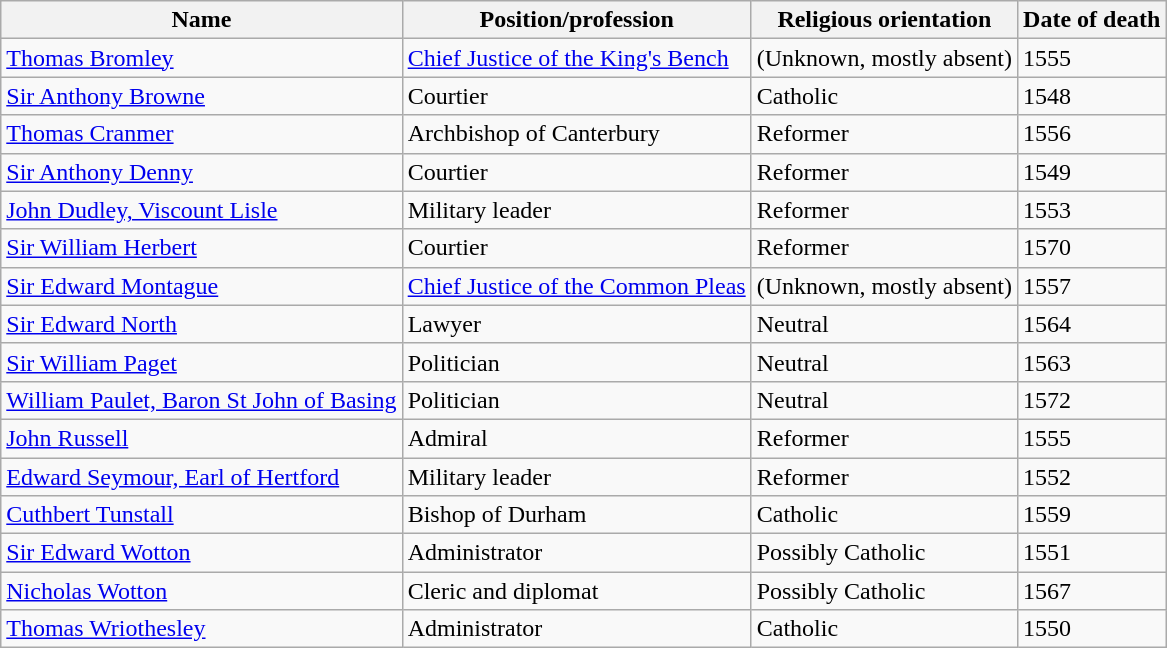<table class="wikitable">
<tr>
<th>Name</th>
<th>Position/profession</th>
<th>Religious orientation</th>
<th>Date of death</th>
</tr>
<tr>
<td><a href='#'>Thomas Bromley</a></td>
<td><a href='#'>Chief Justice of the King's Bench</a></td>
<td>(Unknown, mostly absent)</td>
<td>1555</td>
</tr>
<tr>
<td><a href='#'>Sir Anthony Browne</a></td>
<td>Courtier</td>
<td>Catholic</td>
<td>1548</td>
</tr>
<tr>
<td><a href='#'>Thomas Cranmer</a></td>
<td>Archbishop of Canterbury</td>
<td>Reformer</td>
<td>1556</td>
</tr>
<tr>
<td><a href='#'>Sir Anthony Denny</a></td>
<td>Courtier</td>
<td>Reformer</td>
<td>1549</td>
</tr>
<tr>
<td><a href='#'>John Dudley, Viscount Lisle</a></td>
<td>Military leader</td>
<td>Reformer</td>
<td>1553</td>
</tr>
<tr>
<td><a href='#'>Sir William Herbert</a></td>
<td>Courtier</td>
<td>Reformer</td>
<td>1570</td>
</tr>
<tr>
<td><a href='#'>Sir Edward Montague</a></td>
<td><a href='#'>Chief Justice of the Common Pleas</a></td>
<td>(Unknown, mostly absent)</td>
<td>1557</td>
</tr>
<tr>
<td><a href='#'>Sir Edward North</a></td>
<td>Lawyer</td>
<td>Neutral</td>
<td>1564</td>
</tr>
<tr>
<td><a href='#'>Sir William Paget</a></td>
<td>Politician</td>
<td>Neutral</td>
<td>1563</td>
</tr>
<tr>
<td><a href='#'>William Paulet, Baron St John of Basing</a></td>
<td>Politician</td>
<td>Neutral</td>
<td>1572</td>
</tr>
<tr>
<td><a href='#'>John Russell</a></td>
<td>Admiral</td>
<td>Reformer</td>
<td>1555</td>
</tr>
<tr>
<td><a href='#'>Edward Seymour, Earl of Hertford</a></td>
<td>Military leader</td>
<td>Reformer</td>
<td>1552</td>
</tr>
<tr>
<td><a href='#'>Cuthbert Tunstall</a></td>
<td>Bishop of Durham</td>
<td>Catholic</td>
<td>1559</td>
</tr>
<tr>
<td><a href='#'>Sir Edward Wotton</a></td>
<td>Administrator</td>
<td>Possibly Catholic</td>
<td>1551</td>
</tr>
<tr>
<td><a href='#'>Nicholas Wotton</a></td>
<td>Cleric and diplomat</td>
<td>Possibly Catholic</td>
<td>1567</td>
</tr>
<tr>
<td><a href='#'>Thomas Wriothesley</a></td>
<td>Administrator</td>
<td>Catholic</td>
<td>1550</td>
</tr>
</table>
